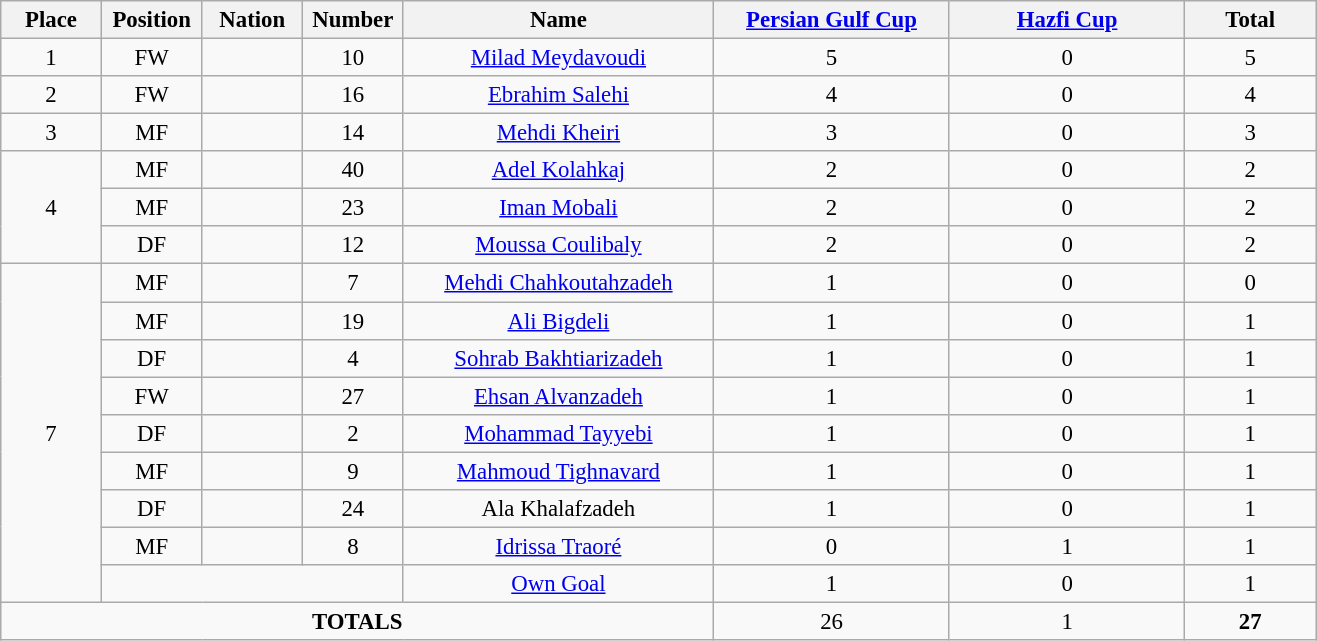<table class="wikitable" style="font-size: 95%; text-align: center;">
<tr>
<th width=60>Place</th>
<th width=60>Position</th>
<th width=60>Nation</th>
<th width=60>Number</th>
<th width=200>Name</th>
<th width=150><a href='#'>Persian Gulf Cup</a></th>
<th width=150><a href='#'>Hazfi Cup</a></th>
<th width=80><strong>Total</strong></th>
</tr>
<tr>
<td>1</td>
<td>FW</td>
<td></td>
<td>10</td>
<td><a href='#'>Milad Meydavoudi</a></td>
<td>5</td>
<td>0</td>
<td>5</td>
</tr>
<tr>
<td>2</td>
<td>FW</td>
<td></td>
<td>16</td>
<td><a href='#'>Ebrahim Salehi</a></td>
<td>4</td>
<td>0</td>
<td>4</td>
</tr>
<tr>
<td>3</td>
<td>MF</td>
<td></td>
<td>14</td>
<td><a href='#'>Mehdi Kheiri</a></td>
<td>3</td>
<td>0</td>
<td>3</td>
</tr>
<tr>
<td rowspan="3">4</td>
<td>MF</td>
<td></td>
<td>40</td>
<td><a href='#'>Adel Kolahkaj</a></td>
<td>2</td>
<td>0</td>
<td>2</td>
</tr>
<tr>
<td>MF</td>
<td></td>
<td>23</td>
<td><a href='#'>Iman Mobali</a></td>
<td>2</td>
<td>0</td>
<td>2</td>
</tr>
<tr>
<td>DF</td>
<td></td>
<td>12</td>
<td><a href='#'>Moussa Coulibaly</a></td>
<td>2</td>
<td>0</td>
<td>2</td>
</tr>
<tr>
<td rowspan="9">7</td>
<td>MF</td>
<td></td>
<td>7</td>
<td><a href='#'>Mehdi Chahkoutahzadeh</a></td>
<td>1</td>
<td>0</td>
<td>0</td>
</tr>
<tr>
<td>MF</td>
<td></td>
<td>19</td>
<td><a href='#'>Ali Bigdeli</a></td>
<td>1</td>
<td>0</td>
<td>1</td>
</tr>
<tr>
<td>DF</td>
<td></td>
<td>4</td>
<td><a href='#'>Sohrab Bakhtiarizadeh</a></td>
<td>1</td>
<td>0</td>
<td>1</td>
</tr>
<tr>
<td>FW</td>
<td></td>
<td>27</td>
<td><a href='#'>Ehsan Alvanzadeh</a></td>
<td>1</td>
<td>0</td>
<td>1</td>
</tr>
<tr>
<td>DF</td>
<td></td>
<td>2</td>
<td><a href='#'>Mohammad Tayyebi</a></td>
<td>1</td>
<td>0</td>
<td>1</td>
</tr>
<tr>
<td>MF</td>
<td></td>
<td>9</td>
<td><a href='#'>Mahmoud Tighnavard</a></td>
<td>1</td>
<td>0</td>
<td>1</td>
</tr>
<tr>
<td>DF</td>
<td></td>
<td>24</td>
<td>Ala Khalafzadeh</td>
<td>1</td>
<td>0</td>
<td>1</td>
</tr>
<tr>
<td>MF</td>
<td></td>
<td>8</td>
<td><a href='#'>Idrissa Traoré</a></td>
<td>0</td>
<td>1</td>
<td>1</td>
</tr>
<tr>
<td colspan="3"></td>
<td><a href='#'>Own Goal</a></td>
<td>1</td>
<td>0</td>
<td>1</td>
</tr>
<tr>
<td colspan="5"><strong>TOTALS</strong></td>
<td>26</td>
<td>1</td>
<td><strong>27</strong></td>
</tr>
</table>
